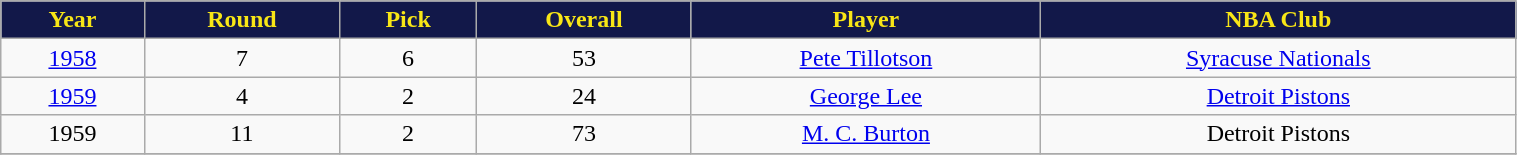<table class="wikitable" style="width:80%;">
<tr style="text-align:center; background:#121849; color:#f8e616;">
<td><strong>Year</strong></td>
<td><strong>Round</strong></td>
<td><strong>Pick</strong></td>
<td><strong>Overall</strong></td>
<td><strong>Player</strong></td>
<td><strong>NBA Club</strong></td>
</tr>
<tr style="text-align:center;" bgcolor="">
<td><a href='#'>1958</a></td>
<td>7</td>
<td>6</td>
<td>53</td>
<td><a href='#'>Pete Tillotson</a></td>
<td><a href='#'>Syracuse Nationals</a></td>
</tr>
<tr style="text-align:center;" bgcolor="">
<td><a href='#'>1959</a></td>
<td>4</td>
<td>2</td>
<td>24</td>
<td><a href='#'>George Lee</a></td>
<td><a href='#'>Detroit Pistons</a></td>
</tr>
<tr style="text-align:center;" bgcolor="">
<td>1959</td>
<td>11</td>
<td>2</td>
<td>73</td>
<td><a href='#'>M. C. Burton</a></td>
<td>Detroit Pistons</td>
</tr>
<tr style="text-align:center;" bgcolor="">
</tr>
</table>
